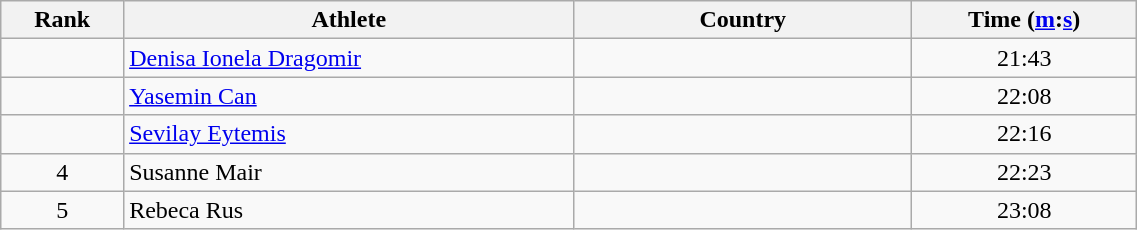<table class="wikitable" width=60%>
<tr>
<th width=5%>Rank</th>
<th width=20%>Athlete</th>
<th width=15%>Country</th>
<th width=10%>Time (<a href='#'>m</a>:<a href='#'>s</a>)</th>
</tr>
<tr align="center">
<td></td>
<td align="left"><a href='#'>Denisa Ionela Dragomir</a></td>
<td align="left"></td>
<td>21:43</td>
</tr>
<tr align="center">
<td></td>
<td align="left"><a href='#'>Yasemin Can</a></td>
<td align="left"></td>
<td>22:08</td>
</tr>
<tr align="center">
<td></td>
<td align="left"><a href='#'>Sevilay Eytemis</a></td>
<td align="left"></td>
<td>22:16</td>
</tr>
<tr align="center">
<td>4</td>
<td align="left">Susanne Mair</td>
<td align="left"></td>
<td>22:23</td>
</tr>
<tr align="center">
<td>5</td>
<td align="left">Rebeca Rus</td>
<td align="left"></td>
<td>23:08</td>
</tr>
</table>
